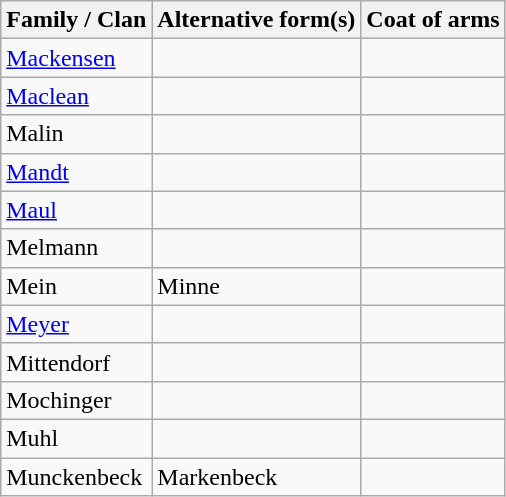<table class="wikitable">
<tr>
<th>Family / Clan</th>
<th>Alternative form(s)</th>
<th>Coat of arms</th>
</tr>
<tr>
<td><a href='#'>Mackensen</a></td>
<td></td>
<td></td>
</tr>
<tr>
<td><a href='#'>Maclean</a></td>
<td></td>
<td></td>
</tr>
<tr>
<td>Malin</td>
<td></td>
<td></td>
</tr>
<tr>
<td><a href='#'>Mandt</a></td>
<td></td>
<td></td>
</tr>
<tr>
<td><a href='#'>Maul</a></td>
<td></td>
<td></td>
</tr>
<tr>
<td>Melmann</td>
<td></td>
<td></td>
</tr>
<tr>
<td>Mein</td>
<td>Minne</td>
<td></td>
</tr>
<tr>
<td><a href='#'>Meyer</a></td>
<td></td>
<td></td>
</tr>
<tr>
<td>Mittendorf</td>
<td></td>
<td></td>
</tr>
<tr>
<td>Mochinger</td>
<td></td>
<td></td>
</tr>
<tr>
<td>Muhl</td>
<td></td>
<td></td>
</tr>
<tr>
<td>Munckenbeck</td>
<td>Markenbeck</td>
<td></td>
</tr>
</table>
